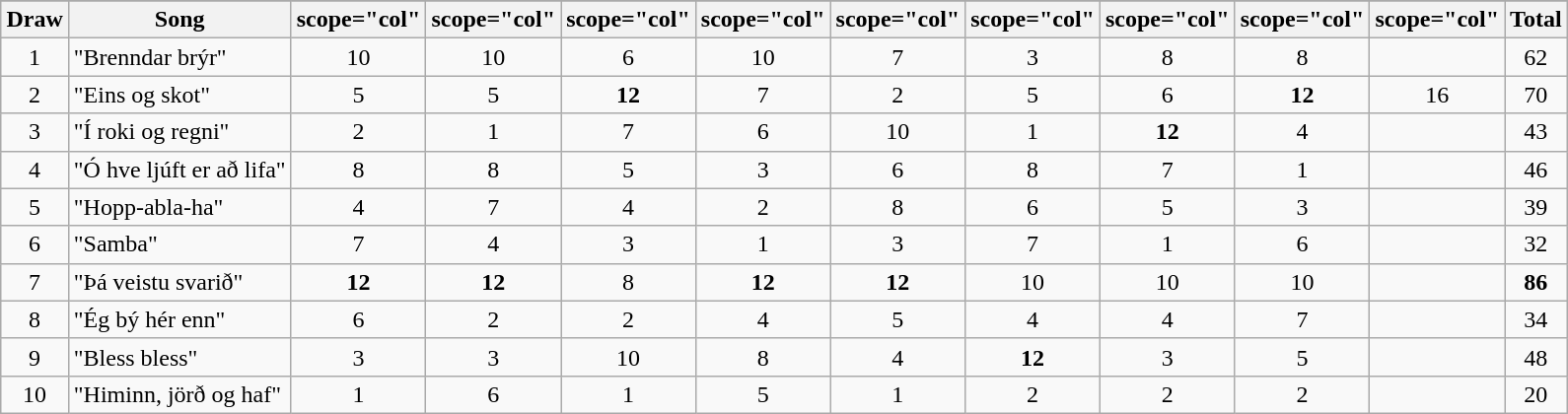<table class="wikitable plainrowheaders" style="margin: 1em auto 1em auto; text-align:center;">
<tr>
</tr>
<tr>
<th scope="col">Draw</th>
<th scope="col">Song</th>
<th>scope="col" </th>
<th>scope="col" </th>
<th>scope="col" </th>
<th>scope="col" </th>
<th>scope="col" </th>
<th>scope="col" </th>
<th>scope="col" </th>
<th>scope="col" </th>
<th>scope="col" </th>
<th scope="col">Total</th>
</tr>
<tr --->
<td>1</td>
<td align="left">"Brenndar brýr"</td>
<td>10</td>
<td>10</td>
<td>6</td>
<td>10</td>
<td>7</td>
<td>3</td>
<td>8</td>
<td>8</td>
<td></td>
<td>62</td>
</tr>
<tr --->
<td>2</td>
<td align="left">"Eins og skot"</td>
<td>5</td>
<td>5</td>
<td><strong>12</strong></td>
<td>7</td>
<td>2</td>
<td>5</td>
<td>6</td>
<td><strong>12</strong></td>
<td>16</td>
<td>70</td>
</tr>
<tr --->
<td>3</td>
<td align="left">"Í roki og regni"</td>
<td>2</td>
<td>1</td>
<td>7</td>
<td>6</td>
<td>10</td>
<td>1</td>
<td><strong>12</strong></td>
<td>4</td>
<td></td>
<td>43</td>
</tr>
<tr --->
<td>4</td>
<td align="left">"Ó hve ljúft er að lifa"</td>
<td>8</td>
<td>8</td>
<td>5</td>
<td>3</td>
<td>6</td>
<td>8</td>
<td>7</td>
<td>1</td>
<td></td>
<td>46</td>
</tr>
<tr --->
<td>5</td>
<td align="left">"Hopp-abla-ha"</td>
<td>4</td>
<td>7</td>
<td>4</td>
<td>2</td>
<td>8</td>
<td>6</td>
<td>5</td>
<td>3</td>
<td></td>
<td>39</td>
</tr>
<tr --->
<td>6</td>
<td align="left">"Samba"</td>
<td>7</td>
<td>4</td>
<td>3</td>
<td>1</td>
<td>3</td>
<td>7</td>
<td>1</td>
<td>6</td>
<td></td>
<td>32</td>
</tr>
<tr --->
<td>7</td>
<td align="left">"Þá veistu svarið"</td>
<td><strong>12</strong></td>
<td><strong>12</strong></td>
<td>8</td>
<td><strong>12</strong></td>
<td><strong>12</strong></td>
<td>10</td>
<td>10</td>
<td>10</td>
<td></td>
<td><strong>86</strong></td>
</tr>
<tr --->
<td>8</td>
<td align="left">"Ég bý hér enn"</td>
<td>6</td>
<td>2</td>
<td>2</td>
<td>4</td>
<td>5</td>
<td>4</td>
<td>4</td>
<td>7</td>
<td></td>
<td>34</td>
</tr>
<tr --->
<td>9</td>
<td align="left">"Bless bless"</td>
<td>3</td>
<td>3</td>
<td>10</td>
<td>8</td>
<td>4</td>
<td><strong>12</strong></td>
<td>3</td>
<td>5</td>
<td></td>
<td>48</td>
</tr>
<tr --->
<td>10</td>
<td align="left">"Himinn, jörð og haf"</td>
<td>1</td>
<td>6</td>
<td>1</td>
<td>5</td>
<td>1</td>
<td>2</td>
<td>2</td>
<td>2</td>
<td></td>
<td>20</td>
</tr>
</table>
